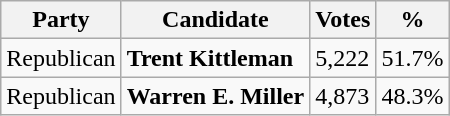<table class="wikitable">
<tr>
<th>Party</th>
<th>Candidate</th>
<th>Votes</th>
<th>%</th>
</tr>
<tr>
<td>Republican</td>
<td><strong>Trent Kittleman</strong></td>
<td>5,222</td>
<td>51.7%</td>
</tr>
<tr>
<td>Republican</td>
<td><strong>Warren E. Miller</strong></td>
<td>4,873</td>
<td>48.3%</td>
</tr>
</table>
